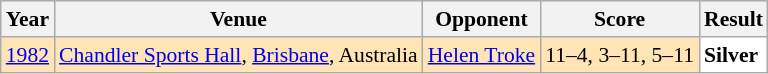<table class="sortable wikitable" style="font-size: 90%;">
<tr>
<th>Year</th>
<th>Venue</th>
<th>Opponent</th>
<th>Score</th>
<th>Result</th>
</tr>
<tr style="background:#FFE4B5">
<td align="center"><a href='#'>1982</a></td>
<td align="left"><a href='#'>Chandler Sports Hall</a>, <a href='#'>Brisbane</a>, Australia</td>
<td align="left"> <a href='#'>Helen Troke</a></td>
<td align="left">11–4, 3–11, 5–11</td>
<td style="text-align:left; background: white"> <strong>Silver</strong></td>
</tr>
</table>
